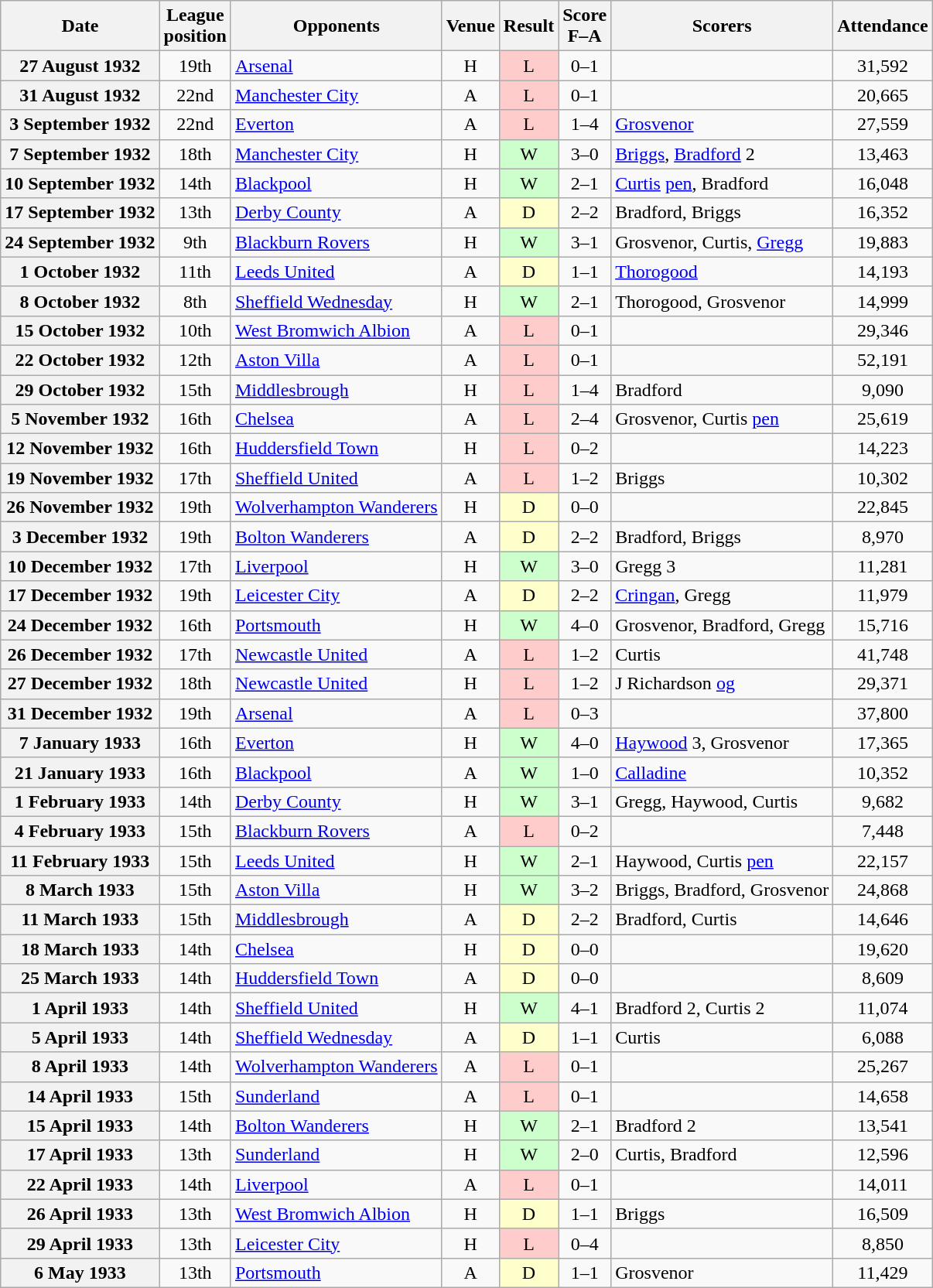<table class="wikitable plainrowheaders" style="text-align:center">
<tr>
<th scope="col">Date</th>
<th scope="col">League<br>position</th>
<th scope="col">Opponents</th>
<th scope="col">Venue</th>
<th scope="col">Result</th>
<th scope="col">Score<br>F–A</th>
<th scope="col">Scorers</th>
<th scope="col">Attendance</th>
</tr>
<tr>
<th scope="row">27 August 1932</th>
<td>19th</td>
<td align="left"><a href='#'>Arsenal</a></td>
<td>H</td>
<td style=background:#fcc>L</td>
<td>0–1</td>
<td></td>
<td>31,592</td>
</tr>
<tr>
<th scope="row">31 August 1932</th>
<td>22nd</td>
<td align="left"><a href='#'>Manchester City</a></td>
<td>A</td>
<td style=background:#fcc>L</td>
<td>0–1</td>
<td></td>
<td>20,665</td>
</tr>
<tr>
<th scope="row">3 September 1932</th>
<td>22nd</td>
<td align="left"><a href='#'>Everton</a></td>
<td>A</td>
<td style=background:#fcc>L</td>
<td>1–4</td>
<td align="left"><a href='#'>Grosvenor</a></td>
<td>27,559</td>
</tr>
<tr>
<th scope="row">7 September 1932</th>
<td>18th</td>
<td align="left"><a href='#'>Manchester City</a></td>
<td>H</td>
<td style=background:#cfc>W</td>
<td>3–0</td>
<td align="left"><a href='#'>Briggs</a>, <a href='#'>Bradford</a> 2</td>
<td>13,463</td>
</tr>
<tr>
<th scope="row">10 September 1932</th>
<td>14th</td>
<td align="left"><a href='#'>Blackpool</a></td>
<td>H</td>
<td style=background:#cfc>W</td>
<td>2–1</td>
<td align="left"><a href='#'>Curtis</a> <a href='#'>pen</a>, Bradford</td>
<td>16,048</td>
</tr>
<tr>
<th scope="row">17 September 1932</th>
<td>13th</td>
<td align="left"><a href='#'>Derby County</a></td>
<td>A</td>
<td style=background:#ffc>D</td>
<td>2–2</td>
<td align="left">Bradford, Briggs</td>
<td>16,352</td>
</tr>
<tr>
<th scope="row">24 September 1932</th>
<td>9th</td>
<td align="left"><a href='#'>Blackburn Rovers</a></td>
<td>H</td>
<td style=background:#cfc>W</td>
<td>3–1</td>
<td align="left">Grosvenor, Curtis, <a href='#'>Gregg</a></td>
<td>19,883</td>
</tr>
<tr>
<th scope="row">1 October 1932</th>
<td>11th</td>
<td align="left"><a href='#'>Leeds United</a></td>
<td>A</td>
<td style=background:#ffc>D</td>
<td>1–1</td>
<td align="left"><a href='#'>Thorogood</a></td>
<td>14,193</td>
</tr>
<tr>
<th scope="row">8 October 1932</th>
<td>8th</td>
<td align="left"><a href='#'>Sheffield Wednesday</a></td>
<td>H</td>
<td style=background:#cfc>W</td>
<td>2–1</td>
<td align="left">Thorogood, Grosvenor</td>
<td>14,999</td>
</tr>
<tr>
<th scope="row">15 October 1932</th>
<td>10th</td>
<td align="left"><a href='#'>West Bromwich Albion</a></td>
<td>A</td>
<td style=background:#fcc>L</td>
<td>0–1</td>
<td></td>
<td>29,346</td>
</tr>
<tr>
<th scope="row">22 October 1932</th>
<td>12th</td>
<td align="left"><a href='#'>Aston Villa</a></td>
<td>A</td>
<td style=background:#fcc>L</td>
<td>0–1</td>
<td></td>
<td>52,191</td>
</tr>
<tr>
<th scope="row">29 October 1932</th>
<td>15th</td>
<td align="left"><a href='#'>Middlesbrough</a></td>
<td>H</td>
<td style=background:#fcc>L</td>
<td>1–4</td>
<td align="left">Bradford</td>
<td>9,090</td>
</tr>
<tr>
<th scope="row">5 November 1932</th>
<td>16th</td>
<td align="left"><a href='#'>Chelsea</a></td>
<td>A</td>
<td style=background:#fcc>L</td>
<td>2–4</td>
<td align="left">Grosvenor, Curtis <a href='#'>pen</a></td>
<td>25,619</td>
</tr>
<tr>
<th scope="row">12 November 1932</th>
<td>16th</td>
<td align="left"><a href='#'>Huddersfield Town</a></td>
<td>H</td>
<td style=background:#fcc>L</td>
<td>0–2</td>
<td></td>
<td>14,223</td>
</tr>
<tr>
<th scope="row">19 November 1932</th>
<td>17th</td>
<td align="left"><a href='#'>Sheffield United</a></td>
<td>A</td>
<td style=background:#fcc>L</td>
<td>1–2</td>
<td align="left">Briggs</td>
<td>10,302</td>
</tr>
<tr>
<th scope="row">26 November 1932</th>
<td>19th</td>
<td align="left"><a href='#'>Wolverhampton Wanderers</a></td>
<td>H</td>
<td style=background:#ffc>D</td>
<td>0–0</td>
<td></td>
<td>22,845</td>
</tr>
<tr>
<th scope="row">3 December 1932</th>
<td>19th</td>
<td align="left"><a href='#'>Bolton Wanderers</a></td>
<td>A</td>
<td style=background:#ffc>D</td>
<td>2–2</td>
<td align="left">Bradford, Briggs</td>
<td>8,970</td>
</tr>
<tr>
<th scope="row">10 December 1932</th>
<td>17th</td>
<td align="left"><a href='#'>Liverpool</a></td>
<td>H</td>
<td style=background:#cfc>W</td>
<td>3–0</td>
<td align="left">Gregg 3</td>
<td>11,281</td>
</tr>
<tr>
<th scope="row">17 December 1932</th>
<td>19th</td>
<td align="left"><a href='#'>Leicester City</a></td>
<td>A</td>
<td style=background:#ffc>D</td>
<td>2–2</td>
<td align="left"><a href='#'>Cringan</a>, Gregg</td>
<td>11,979</td>
</tr>
<tr>
<th scope="row">24 December 1932</th>
<td>16th</td>
<td align="left"><a href='#'>Portsmouth</a></td>
<td>H</td>
<td style=background:#cfc>W</td>
<td>4–0</td>
<td align="left">Grosvenor, Bradford, Gregg</td>
<td>15,716</td>
</tr>
<tr>
<th scope="row">26 December 1932</th>
<td>17th</td>
<td align="left"><a href='#'>Newcastle United</a></td>
<td>A</td>
<td style=background:#fcc>L</td>
<td>1–2</td>
<td align="left">Curtis</td>
<td>41,748</td>
</tr>
<tr>
<th scope="row">27 December 1932</th>
<td>18th</td>
<td align="left"><a href='#'>Newcastle United</a></td>
<td>H</td>
<td style=background:#fcc>L</td>
<td>1–2</td>
<td align="left">J Richardson <a href='#'>og</a></td>
<td>29,371</td>
</tr>
<tr>
<th scope="row">31 December 1932</th>
<td>19th</td>
<td align="left"><a href='#'>Arsenal</a></td>
<td>A</td>
<td style=background:#fcc>L</td>
<td>0–3</td>
<td></td>
<td>37,800</td>
</tr>
<tr>
<th scope="row">7 January 1933</th>
<td>16th</td>
<td align="left"><a href='#'>Everton</a></td>
<td>H</td>
<td style=background:#cfc>W</td>
<td>4–0</td>
<td align="left"><a href='#'>Haywood</a> 3, Grosvenor</td>
<td>17,365</td>
</tr>
<tr>
<th scope="row">21 January 1933</th>
<td>16th</td>
<td align="left"><a href='#'>Blackpool</a></td>
<td>A</td>
<td style=background:#cfc>W</td>
<td>1–0</td>
<td align="left"><a href='#'>Calladine</a></td>
<td>10,352</td>
</tr>
<tr>
<th scope="row">1 February 1933</th>
<td>14th</td>
<td align="left"><a href='#'>Derby County</a></td>
<td>H</td>
<td style=background:#cfc>W</td>
<td>3–1</td>
<td align="left">Gregg, Haywood, Curtis</td>
<td>9,682</td>
</tr>
<tr>
<th scope="row">4 February 1933</th>
<td>15th</td>
<td align="left"><a href='#'>Blackburn Rovers</a></td>
<td>A</td>
<td style=background:#fcc>L</td>
<td>0–2</td>
<td></td>
<td>7,448</td>
</tr>
<tr>
<th scope="row">11 February 1933</th>
<td>15th</td>
<td align="left"><a href='#'>Leeds United</a></td>
<td>H</td>
<td style=background:#cfc>W</td>
<td>2–1</td>
<td align="left">Haywood, Curtis <a href='#'>pen</a></td>
<td>22,157</td>
</tr>
<tr>
<th scope="row">8 March 1933</th>
<td>15th</td>
<td align="left"><a href='#'>Aston Villa</a></td>
<td>H</td>
<td style=background:#cfc>W</td>
<td>3–2</td>
<td align="left">Briggs, Bradford, Grosvenor</td>
<td>24,868</td>
</tr>
<tr>
<th scope="row">11 March 1933</th>
<td>15th</td>
<td align="left"><a href='#'>Middlesbrough</a></td>
<td>A</td>
<td style=background:#ffc>D</td>
<td>2–2</td>
<td align="left">Bradford, Curtis</td>
<td>14,646</td>
</tr>
<tr>
<th scope="row">18 March 1933</th>
<td>14th</td>
<td align="left"><a href='#'>Chelsea</a></td>
<td>H</td>
<td style=background:#ffc>D</td>
<td>0–0</td>
<td></td>
<td>19,620</td>
</tr>
<tr>
<th scope="row">25 March 1933</th>
<td>14th</td>
<td align="left"><a href='#'>Huddersfield Town</a></td>
<td>A</td>
<td style=background:#ffc>D</td>
<td>0–0</td>
<td></td>
<td>8,609</td>
</tr>
<tr>
<th scope="row">1 April 1933</th>
<td>14th</td>
<td align="left"><a href='#'>Sheffield United</a></td>
<td>H</td>
<td style=background:#cfc>W</td>
<td>4–1</td>
<td align="left">Bradford 2, Curtis 2</td>
<td>11,074</td>
</tr>
<tr>
<th scope="row">5 April 1933</th>
<td>14th</td>
<td align="left"><a href='#'>Sheffield Wednesday</a></td>
<td>A</td>
<td style=background:#ffc>D</td>
<td>1–1</td>
<td align="left">Curtis</td>
<td>6,088</td>
</tr>
<tr>
<th scope="row">8 April 1933</th>
<td>14th</td>
<td align="left"><a href='#'>Wolverhampton Wanderers</a></td>
<td>A</td>
<td style=background:#fcc>L</td>
<td>0–1</td>
<td></td>
<td>25,267</td>
</tr>
<tr>
<th scope="row">14 April 1933</th>
<td>15th</td>
<td align="left"><a href='#'>Sunderland</a></td>
<td>A</td>
<td style=background:#fcc>L</td>
<td>0–1</td>
<td></td>
<td>14,658</td>
</tr>
<tr>
<th scope="row">15 April 1933</th>
<td>14th</td>
<td align="left"><a href='#'>Bolton Wanderers</a></td>
<td>H</td>
<td style=background:#cfc>W</td>
<td>2–1</td>
<td align="left">Bradford 2</td>
<td>13,541</td>
</tr>
<tr>
<th scope="row">17 April 1933</th>
<td>13th</td>
<td align="left"><a href='#'>Sunderland</a></td>
<td>H</td>
<td style=background:#cfc>W</td>
<td>2–0</td>
<td align="left">Curtis, Bradford</td>
<td>12,596</td>
</tr>
<tr>
<th scope="row">22 April 1933</th>
<td>14th</td>
<td align="left"><a href='#'>Liverpool</a></td>
<td>A</td>
<td style=background:#fcc>L</td>
<td>0–1</td>
<td></td>
<td>14,011</td>
</tr>
<tr>
<th scope="row">26 April 1933</th>
<td>13th</td>
<td align="left"><a href='#'>West Bromwich Albion</a></td>
<td>H</td>
<td style=background:#ffc>D</td>
<td>1–1</td>
<td align="left">Briggs</td>
<td>16,509</td>
</tr>
<tr>
<th scope="row">29 April 1933</th>
<td>13th</td>
<td align="left"><a href='#'>Leicester City</a></td>
<td>H</td>
<td style=background:#fcc>L</td>
<td>0–4</td>
<td></td>
<td>8,850</td>
</tr>
<tr>
<th scope="row">6 May 1933</th>
<td>13th</td>
<td align="left"><a href='#'>Portsmouth</a></td>
<td>A</td>
<td style=background:#ffc>D</td>
<td>1–1</td>
<td align="left">Grosvenor</td>
<td>11,429</td>
</tr>
</table>
